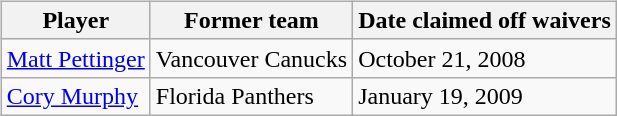<table cellspacing="10">
<tr>
<td valign="top"><br><table class="wikitable">
<tr>
<th>Player</th>
<th>Former team</th>
<th>Date claimed off waivers</th>
</tr>
<tr>
<td><a href='#'>Matt Pettinger</a></td>
<td>Vancouver Canucks</td>
<td>October 21, 2008</td>
</tr>
<tr>
<td><a href='#'>Cory Murphy</a></td>
<td>Florida Panthers</td>
<td>January 19, 2009</td>
</tr>
</table>
</td>
</tr>
</table>
